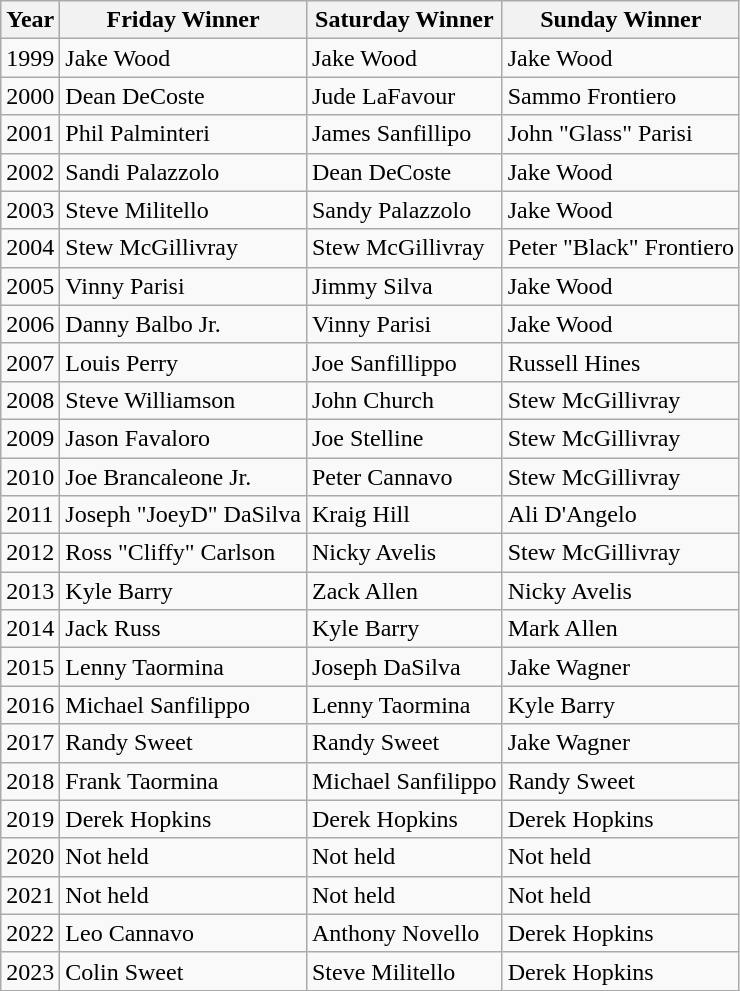<table class="wikitable">
<tr>
<th>Year</th>
<th>Friday Winner</th>
<th>Saturday Winner</th>
<th>Sunday Winner</th>
</tr>
<tr>
<td>1999</td>
<td>Jake Wood</td>
<td>Jake Wood</td>
<td>Jake Wood</td>
</tr>
<tr>
<td>2000</td>
<td>Dean DeCoste</td>
<td>Jude LaFavour</td>
<td>Sammo Frontiero</td>
</tr>
<tr>
<td>2001</td>
<td>Phil Palminteri</td>
<td>James Sanfillipo</td>
<td>John "Glass" Parisi</td>
</tr>
<tr>
<td>2002</td>
<td>Sandi Palazzolo</td>
<td>Dean DeCoste</td>
<td>Jake Wood</td>
</tr>
<tr>
<td>2003</td>
<td>Steve Militello</td>
<td>Sandy Palazzolo</td>
<td>Jake Wood</td>
</tr>
<tr>
<td>2004</td>
<td>Stew McGillivray</td>
<td>Stew McGillivray</td>
<td>Peter "Black" Frontiero</td>
</tr>
<tr>
<td>2005</td>
<td>Vinny Parisi</td>
<td>Jimmy Silva</td>
<td>Jake Wood</td>
</tr>
<tr>
<td>2006</td>
<td>Danny Balbo Jr.</td>
<td>Vinny Parisi</td>
<td>Jake Wood</td>
</tr>
<tr>
<td>2007</td>
<td>Louis Perry</td>
<td>Joe Sanfillippo</td>
<td>Russell Hines</td>
</tr>
<tr>
<td>2008</td>
<td>Steve Williamson</td>
<td>John Church</td>
<td>Stew McGillivray</td>
</tr>
<tr>
<td>2009</td>
<td>Jason Favaloro</td>
<td>Joe Stelline</td>
<td>Stew McGillivray</td>
</tr>
<tr>
<td>2010</td>
<td>Joe Brancaleone Jr.</td>
<td>Peter Cannavo</td>
<td>Stew McGillivray</td>
</tr>
<tr>
<td>2011</td>
<td>Joseph "JoeyD" DaSilva</td>
<td>Kraig Hill</td>
<td>Ali D'Angelo</td>
</tr>
<tr>
<td>2012</td>
<td>Ross "Cliffy" Carlson</td>
<td>Nicky Avelis</td>
<td>Stew McGillivray</td>
</tr>
<tr>
<td>2013</td>
<td>Kyle Barry</td>
<td>Zack Allen</td>
<td>Nicky Avelis</td>
</tr>
<tr>
<td>2014</td>
<td>Jack Russ</td>
<td>Kyle Barry</td>
<td>Mark Allen</td>
</tr>
<tr>
<td>2015</td>
<td>Lenny Taormina</td>
<td>Joseph DaSilva</td>
<td>Jake Wagner</td>
</tr>
<tr>
<td>2016</td>
<td>Michael Sanfilippo</td>
<td>Lenny Taormina</td>
<td>Kyle Barry</td>
</tr>
<tr>
<td>2017</td>
<td>Randy Sweet</td>
<td>Randy Sweet</td>
<td>Jake Wagner</td>
</tr>
<tr>
<td>2018</td>
<td>Frank Taormina</td>
<td>Michael Sanfilippo</td>
<td>Randy Sweet</td>
</tr>
<tr>
<td>2019</td>
<td>Derek Hopkins</td>
<td>Derek Hopkins</td>
<td>Derek Hopkins</td>
</tr>
<tr>
<td>2020</td>
<td>Not held</td>
<td>Not held</td>
<td>Not held</td>
</tr>
<tr>
<td>2021</td>
<td>Not held</td>
<td>Not held</td>
<td>Not held</td>
</tr>
<tr>
<td>2022</td>
<td>Leo Cannavo</td>
<td>Anthony Novello</td>
<td>Derek Hopkins</td>
</tr>
<tr>
<td>2023</td>
<td>Colin Sweet</td>
<td>Steve Militello</td>
<td>Derek Hopkins</td>
</tr>
</table>
